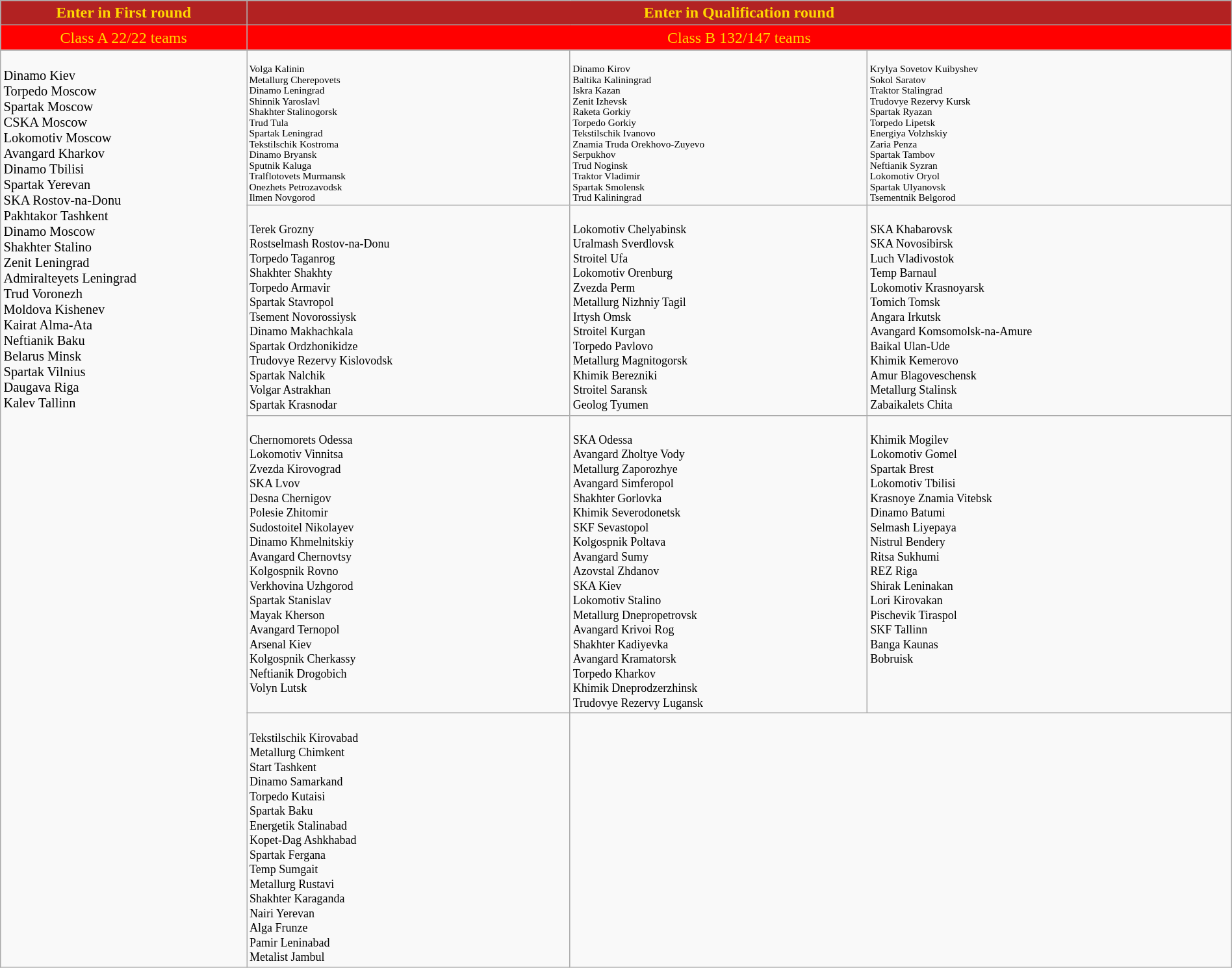<table class="wikitable" style="width:100%;">
<tr style="background:Firebrick; text-align:center;">
<td style="width:20%; color:Gold" colspan="1"><strong>Enter in First round</strong></td>
<td style="width:80%; color:Gold" colspan="3"><strong>Enter in Qualification round</strong></td>
</tr>
<tr style="background:Red;">
<td style="text-align:center; width:20%; color:Gold" colspan=1>Class A 22/22 teams</td>
<td style="text-align:center; width:80%; color:Gold" colspan=3>Class B 132/147 teams</td>
</tr>
<tr style="vertical-align:top; font-size:85%;">
<td rowspan=4><br> Dinamo Kiev<br>
 Torpedo Moscow<br>
 Spartak Moscow<br>
 CSKA Moscow<br>
 Lokomotiv Moscow<br>
 Avangard Kharkov<br>
 Dinamo Tbilisi<br>
 Spartak Yerevan<br>
 SKA Rostov-na-Donu<br>
 Pakhtakor Tashkent<br>
 Dinamo Moscow<br>
 Shakhter Stalino<br>
 Zenit Leningrad<br>
 Admiralteyets Leningrad<br>
 Trud Voronezh<br>
 Moldova Kishenev<br>
 Kairat Alma-Ata<br>
 Neftianik Baku<br>
 Belarus Minsk<br>
 Spartak Vilnius<br>
 Daugava Riga<br>
 Kalev Tallinn<br></td>
<td style="font-size:75%;"><br> Volga Kalinin<br>
 Metallurg Cherepovets<br>
 Dinamo Leningrad<br>
 Shinnik Yaroslavl<br>
 Shakhter Stalinogorsk<br>
 Trud Tula<br>
 Spartak Leningrad<br>
 Tekstilschik Kostroma<br>
 Dinamo Bryansk<br>
 Sputnik Kaluga<br>
 Tralflotovets Murmansk<br>
 Onezhets Petrozavodsk<br>
 Ilmen Novgorod<br></td>
<td style="font-size:75%;"><br> Dinamo Kirov<br>
 Baltika Kaliningrad<br>
 Iskra Kazan<br>
 Zenit Izhevsk<br>
 Raketa Gorkiy<br>
 Torpedo Gorkiy<br>
 Tekstilschik Ivanovo<br>
 Znamia Truda Orekhovo-Zuyevo<br>
 Serpukhov<br>
 Trud Noginsk<br>
 Traktor Vladimir<br>
 Spartak Smolensk<br>
 Trud Kaliningrad<br></td>
<td style="font-size:75%;"><br> Krylya Sovetov Kuibyshev<br>
 Sokol Saratov<br>
 Traktor Stalingrad<br>
 Trudovye Rezervy Kursk<br>
 Spartak Ryazan<br>
 Torpedo Lipetsk<br>
 Energiya Volzhskiy<br>
 Zaria Penza<br>
 Spartak Tambov<br>
 Neftianik Syzran<br>
 Lokomotiv Oryol<br>
 Spartak Ulyanovsk<br>
 Tsementnik Belgorod<br></td>
</tr>
<tr style="vertical-align:top; font-size:75%;">
<td><br> Terek Grozny<br>
 Rostselmash Rostov-na-Donu<br>
 Torpedo Taganrog<br>
 Shakhter Shakhty<br>
 Torpedo Armavir<br>
 Spartak Stavropol<br>
 Tsement Novorossiysk<br>
 Dinamo Makhachkala<br>
 Spartak Ordzhonikidze<br>
 Trudovye Rezervy Kislovodsk<br>
 Spartak Nalchik<br>
 Volgar Astrakhan<br>
 Spartak Krasnodar<br></td>
<td><br> Lokomotiv Chelyabinsk<br>
 Uralmash Sverdlovsk<br>
 Stroitel Ufa<br>
 Lokomotiv Orenburg<br>
 Zvezda Perm<br>
 Metallurg Nizhniy Tagil<br>
 Irtysh Omsk<br>
 Stroitel Kurgan<br>
 Torpedo Pavlovo<br>
 Metallurg Magnitogorsk<br>
 Khimik Berezniki<br>
 Stroitel Saransk<br>
 Geolog Tyumen<br></td>
<td><br> SKA Khabarovsk<br>
 SKA Novosibirsk<br>
 Luch Vladivostok<br>
 Temp Barnaul<br>
 Lokomotiv Krasnoyarsk<br>
 Tomich Tomsk<br>
 Angara Irkutsk<br>
 Avangard Komsomolsk-na-Amure<br>
 Baikal Ulan-Ude<br>
 Khimik Kemerovo<br>
 Amur Blagoveschensk<br>
 Metallurg Stalinsk<br>
 Zabaikalets Chita<br></td>
</tr>
<tr style="vertical-align:top; font-size:75%;">
<td><br> Chernomorets Odessa<br>
 Lokomotiv Vinnitsa<br>
 Zvezda Kirovograd<br>
 SKA Lvov<br>
 Desna Chernigov<br>
 Polesie Zhitomir<br>
 Sudostoitel Nikolayev<br>
 Dinamo Khmelnitskiy<br>
 Avangard Chernovtsy<br>
 Kolgospnik Rovno<br>
 Verkhovina Uzhgorod<br>
 Spartak Stanislav<br>
 Mayak Kherson<br>
 Avangard Ternopol<br>
 Arsenal Kiev<br>
 Kolgospnik Cherkassy<br>
 Neftianik Drogobich<br>
 Volyn Lutsk<br></td>
<td><br> SKA Odessa<br>
 Avangard Zholtye Vody<br>
 Metallurg Zaporozhye<br>
 Avangard Simferopol<br>
 Shakhter Gorlovka<br>
 Khimik Severodonetsk<br>
 SKF Sevastopol<br>
 Kolgospnik Poltava<br>
 Avangard Sumy<br>
 Azovstal Zhdanov<br>
 SKA Kiev<br>
 Lokomotiv Stalino<br>
 Metallurg Dnepropetrovsk<br>
 Avangard Krivoi Rog<br>
 Shakhter Kadiyevka<br>
 Avangard Kramatorsk<br>
 Torpedo Kharkov<br>
 Khimik Dneprodzerzhinsk<br>
 Trudovye Rezervy Lugansk<br></td>
<td><br> Khimik Mogilev<br>
 Lokomotiv Gomel<br>
 Spartak Brest<br>
 Lokomotiv Tbilisi<br>
 Krasnoye Znamia Vitebsk<br>
 Dinamo Batumi<br>
 Selmash Liyepaya<br>
 Nistrul Bendery<br>
 Ritsa Sukhumi<br>
 REZ Riga<br>
 Shirak Leninakan<br>
 Lori Kirovakan<br>
 Pischevik Tiraspol<br>
 SKF Tallinn<br>
 Banga Kaunas<br>
 Bobruisk<br></td>
</tr>
<tr style="vertical-align:top; font-size:75%;">
<td><br> Tekstilschik Kirovabad<br>
 Metallurg Chimkent<br>
 Start Tashkent<br>
 Dinamo Samarkand<br>
 Torpedo Kutaisi<br>
 Spartak Baku<br>
 Energetik Stalinabad<br>
 Kopet-Dag Ashkhabad<br>
 Spartak Fergana<br>
 Temp Sumgait<br>
 Metallurg Rustavi<br>
 Shakhter Karaganda<br>
 Nairi Yerevan<br>
 Alga Frunze<br>
 Pamir Leninabad<br>
 Metalist Jambul<br></td>
</tr>
</table>
